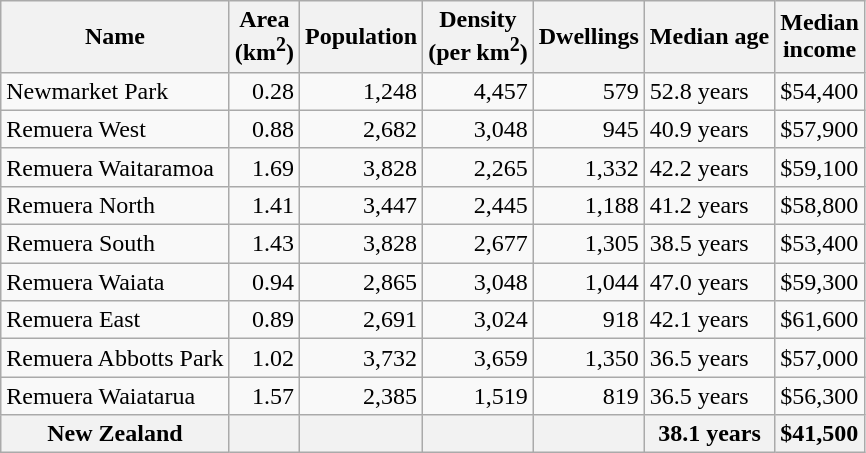<table class="wikitable">
<tr>
<th>Name</th>
<th>Area<br>(km<sup>2</sup>)</th>
<th>Population</th>
<th>Density<br>(per km<sup>2</sup>)</th>
<th>Dwellings</th>
<th>Median age</th>
<th>Median<br>income</th>
</tr>
<tr>
<td>Newmarket Park</td>
<td style="text-align:right;">0.28</td>
<td style="text-align:right;">1,248</td>
<td style="text-align:right;">4,457</td>
<td style="text-align:right;">579</td>
<td>52.8 years</td>
<td>$54,400</td>
</tr>
<tr>
<td>Remuera West</td>
<td style="text-align:right;">0.88</td>
<td style="text-align:right;">2,682</td>
<td style="text-align:right;">3,048</td>
<td style="text-align:right;">945</td>
<td>40.9 years</td>
<td>$57,900</td>
</tr>
<tr>
<td>Remuera Waitaramoa</td>
<td style="text-align:right;">1.69</td>
<td style="text-align:right;">3,828</td>
<td style="text-align:right;">2,265</td>
<td style="text-align:right;">1,332</td>
<td>42.2 years</td>
<td>$59,100</td>
</tr>
<tr>
<td>Remuera North</td>
<td style="text-align:right;">1.41</td>
<td style="text-align:right;">3,447</td>
<td style="text-align:right;">2,445</td>
<td style="text-align:right;">1,188</td>
<td>41.2 years</td>
<td>$58,800</td>
</tr>
<tr>
<td>Remuera South</td>
<td style="text-align:right;">1.43</td>
<td style="text-align:right;">3,828</td>
<td style="text-align:right;">2,677</td>
<td style="text-align:right;">1,305</td>
<td>38.5 years</td>
<td>$53,400</td>
</tr>
<tr>
<td>Remuera Waiata</td>
<td style="text-align:right;">0.94</td>
<td style="text-align:right;">2,865</td>
<td style="text-align:right;">3,048</td>
<td style="text-align:right;">1,044</td>
<td>47.0 years</td>
<td>$59,300</td>
</tr>
<tr>
<td>Remuera East</td>
<td style="text-align:right;">0.89</td>
<td style="text-align:right;">2,691</td>
<td style="text-align:right;">3,024</td>
<td style="text-align:right;">918</td>
<td>42.1 years</td>
<td>$61,600</td>
</tr>
<tr>
<td>Remuera Abbotts Park</td>
<td style="text-align:right;">1.02</td>
<td style="text-align:right;">3,732</td>
<td style="text-align:right;">3,659</td>
<td style="text-align:right;">1,350</td>
<td>36.5 years</td>
<td>$57,000</td>
</tr>
<tr>
<td>Remuera Waiatarua</td>
<td style="text-align:right;">1.57</td>
<td style="text-align:right;">2,385</td>
<td style="text-align:right;">1,519</td>
<td style="text-align:right;">819</td>
<td>36.5 years</td>
<td>$56,300</td>
</tr>
<tr>
<th>New Zealand</th>
<th></th>
<th></th>
<th></th>
<th></th>
<th>38.1 years</th>
<th style="text-align:left;">$41,500</th>
</tr>
</table>
